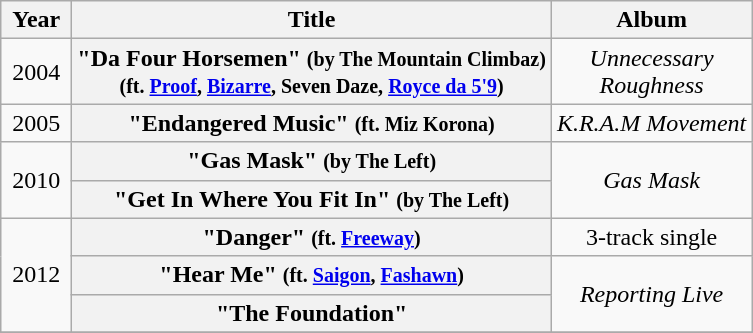<table class="wikitable plainrowheaders" style="text-align:center;">
<tr>
<th scope="col" rowspan="1" style="width:2.5em;">Year</th>
<th scope="col" rowspan="1">Title</th>
<th scope="col" rowspan="1">Album</th>
</tr>
<tr>
<td rowspan="1">2004</td>
<th scope="row">"Da Four Horsemen" <small>(by The Mountain Climbaz)</small><br><small>(ft. <a href='#'>Proof</a>, <a href='#'>Bizarre</a>, Seven Daze, <a href='#'>Royce da 5'9</a>)</small></th>
<td rowspan="1"><em>Unnecessary<br>Roughness</em></td>
</tr>
<tr>
<td rowspan="1">2005</td>
<th scope="row">"Endangered Music" <small>(ft. Miz Korona)</small></th>
<td rowspan="1"><em>K.R.A.M Movement</em></td>
</tr>
<tr>
<td rowspan="2">2010</td>
<th scope="row">"Gas Mask" <small>(by The Left)</small></th>
<td rowspan="2"><em> Gas Mask</em></td>
</tr>
<tr>
<th scope="row">"Get In Where You Fit In" <small>(by The Left)</small></th>
</tr>
<tr>
<td rowspan="3">2012</td>
<th scope="row">"Danger" <small>(ft. <a href='#'>Freeway</a>)</small></th>
<td rowspan="1">3-track single</td>
</tr>
<tr>
<th scope="row">"Hear Me" <small>(ft. <a href='#'>Saigon</a>, <a href='#'>Fashawn</a>)</small></th>
<td rowspan="2"><em>Reporting Live</em></td>
</tr>
<tr>
<th scope="row">"The Foundation"</th>
</tr>
<tr>
</tr>
</table>
